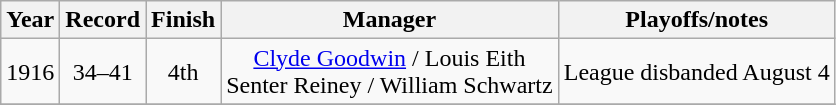<table class="wikitable">
<tr>
<th>Year</th>
<th>Record</th>
<th>Finish</th>
<th>Manager</th>
<th>Playoffs/notes</th>
</tr>
<tr align=center>
<td>1916</td>
<td>34–41</td>
<td>4th</td>
<td><a href='#'>Clyde Goodwin</a> / Louis Eith <br> Senter Reiney / William Schwartz</td>
<td>League disbanded August 4</td>
</tr>
<tr align=center>
</tr>
</table>
